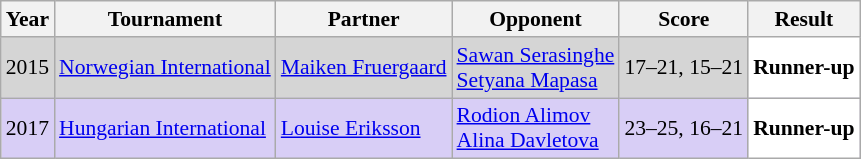<table class="sortable wikitable" style="font-size: 90%;">
<tr>
<th>Year</th>
<th>Tournament</th>
<th>Partner</th>
<th>Opponent</th>
<th>Score</th>
<th>Result</th>
</tr>
<tr style="background:#D5D5D5">
<td align="center">2015</td>
<td align="left"><a href='#'>Norwegian International</a></td>
<td align="left"> <a href='#'>Maiken Fruergaard</a></td>
<td align="left"> <a href='#'>Sawan Serasinghe</a><br> <a href='#'>Setyana Mapasa</a></td>
<td align="left">17–21, 15–21</td>
<td style="text-align:left; background:white"> <strong>Runner-up</strong></td>
</tr>
<tr style="background:#D8CEF6">
<td align="center">2017</td>
<td align="left"><a href='#'>Hungarian International</a></td>
<td align="left"> <a href='#'>Louise Eriksson</a></td>
<td align="left"> <a href='#'>Rodion Alimov</a><br> <a href='#'>Alina Davletova</a></td>
<td align="left">23–25, 16–21</td>
<td style="text-align:left; background:white"> <strong>Runner-up</strong></td>
</tr>
</table>
